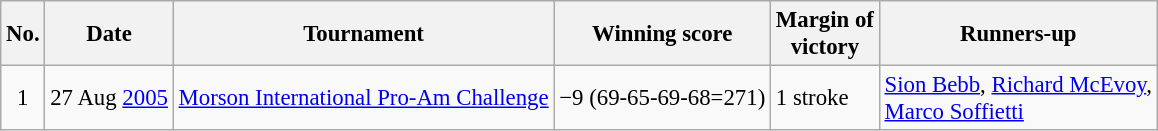<table class="wikitable" style="font-size:95%;">
<tr>
<th>No.</th>
<th>Date</th>
<th>Tournament</th>
<th>Winning score</th>
<th>Margin of<br>victory</th>
<th>Runners-up</th>
</tr>
<tr>
<td align=center>1</td>
<td align=right>27 Aug <a href='#'>2005</a></td>
<td><a href='#'>Morson International Pro-Am Challenge</a></td>
<td>−9 (69-65-69-68=271)</td>
<td>1 stroke</td>
<td> <a href='#'>Sion Bebb</a>,  <a href='#'>Richard McEvoy</a>,<br> <a href='#'>Marco Soffietti</a></td>
</tr>
</table>
